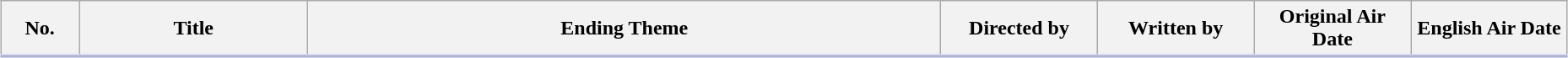<table class="wikitable" style="width:98%; margin:auto; background:#FFF;">
<tr style="border-bottom:3px solid #CCF">
<th style="width:5%">No.</th>
<th>Title</th>
<th>Ending Theme</th>
<th style="width:10%">Directed by</th>
<th style="width:10%">Written by</th>
<th style="width:10%">Original Air Date</th>
<th style="width:10%">English Air Date</th>
</tr>
<tr>
</tr>
</table>
